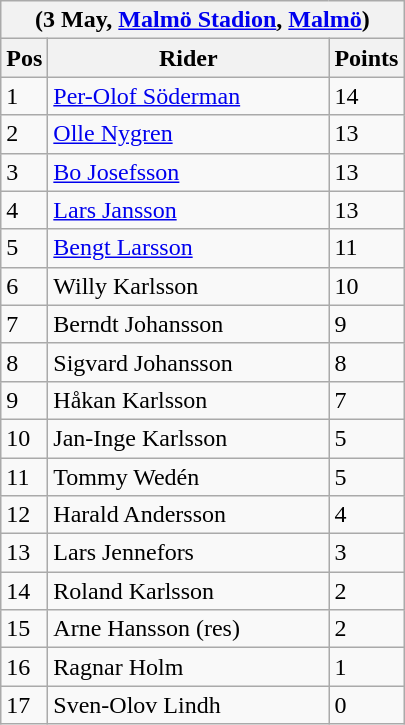<table class="wikitable">
<tr>
<th colspan="6">(3 May, <a href='#'>Malmö Stadion</a>, <a href='#'>Malmö</a>)</th>
</tr>
<tr>
<th width=20>Pos</th>
<th width=180>Rider</th>
<th width=40>Points</th>
</tr>
<tr>
<td>1</td>
<td style="text-align:left;"><a href='#'>Per-Olof Söderman</a></td>
<td>14</td>
</tr>
<tr>
<td>2</td>
<td style="text-align:left;"><a href='#'>Olle Nygren</a></td>
<td>13</td>
</tr>
<tr>
<td>3</td>
<td style="text-align:left;"><a href='#'>Bo Josefsson</a></td>
<td>13</td>
</tr>
<tr>
<td>4</td>
<td style="text-align:left;"><a href='#'>Lars Jansson</a></td>
<td>13</td>
</tr>
<tr>
<td>5</td>
<td style="text-align:left;"><a href='#'>Bengt Larsson</a></td>
<td>11</td>
</tr>
<tr>
<td>6</td>
<td style="text-align:left;">Willy Karlsson</td>
<td>10</td>
</tr>
<tr>
<td>7</td>
<td style="text-align:left;">Berndt Johansson</td>
<td>9</td>
</tr>
<tr>
<td>8</td>
<td style="text-align:left;">Sigvard Johansson</td>
<td>8</td>
</tr>
<tr>
<td>9</td>
<td style="text-align:left;">Håkan Karlsson</td>
<td>7</td>
</tr>
<tr>
<td>10</td>
<td style="text-align:left;">Jan-Inge Karlsson</td>
<td>5</td>
</tr>
<tr>
<td>11</td>
<td style="text-align:left;">Tommy Wedén</td>
<td>5</td>
</tr>
<tr>
<td>12</td>
<td style="text-align:left;">Harald Andersson</td>
<td>4</td>
</tr>
<tr>
<td>13</td>
<td style="text-align:left;">Lars Jennefors</td>
<td>3</td>
</tr>
<tr>
<td>14</td>
<td style="text-align:left;">Roland Karlsson</td>
<td>2</td>
</tr>
<tr>
<td>15</td>
<td style="text-align:left;">Arne Hansson (res)</td>
<td>2</td>
</tr>
<tr>
<td>16</td>
<td style="text-align:left;">Ragnar Holm</td>
<td>1</td>
</tr>
<tr>
<td>17</td>
<td style="text-align:left;">Sven-Olov Lindh</td>
<td>0</td>
</tr>
</table>
